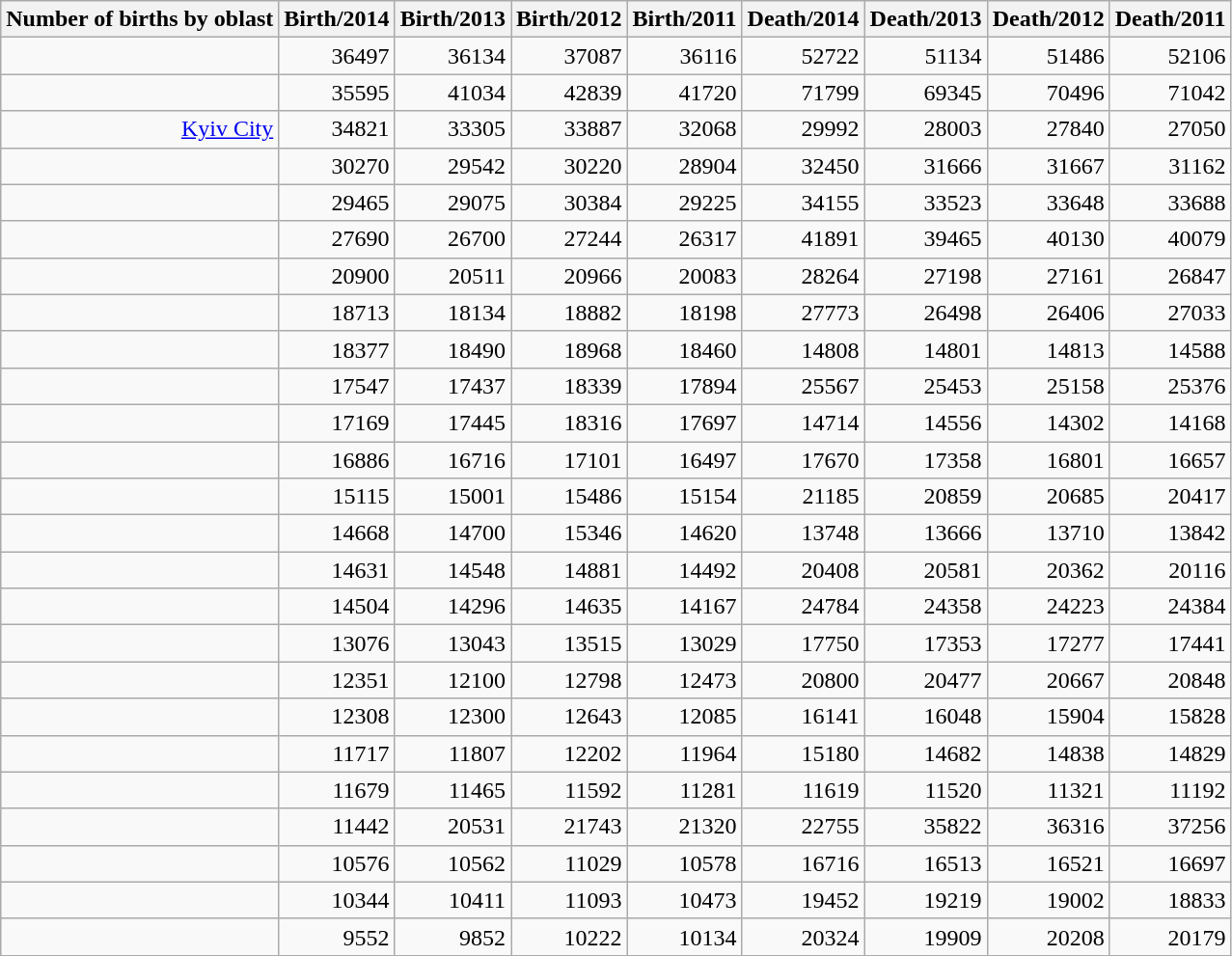<table class="wikitable centre" style="text-align: right;">
<tr>
<th>Number of births by oblast</th>
<th>Birth/2014</th>
<th>Birth/2013</th>
<th>Birth/2012</th>
<th>Birth/2011</th>
<th>Death/2014</th>
<th>Death/2013</th>
<th>Death/2012</th>
<th>Death/2011</th>
</tr>
<tr>
<td></td>
<td>36497 </td>
<td>36134 </td>
<td>37087 </td>
<td>36116 </td>
<td>52722 </td>
<td>51134 </td>
<td>51486 </td>
<td>52106 </td>
</tr>
<tr>
<td></td>
<td>35595 </td>
<td>41034 </td>
<td>42839 </td>
<td>41720 </td>
<td>71799 </td>
<td>69345 </td>
<td>70496 </td>
<td>71042 </td>
</tr>
<tr>
<td> <a href='#'>Kyiv City</a></td>
<td>34821 </td>
<td>33305 </td>
<td>33887 </td>
<td>32068 </td>
<td>29992 </td>
<td>28003 </td>
<td>27840 </td>
<td>27050 </td>
</tr>
<tr>
<td></td>
<td>30270 </td>
<td>29542 </td>
<td>30220 </td>
<td>28904 </td>
<td>32450 </td>
<td>31666 </td>
<td>31667 </td>
<td>31162 </td>
</tr>
<tr>
<td></td>
<td>29465 </td>
<td>29075 </td>
<td>30384 </td>
<td>29225 </td>
<td>34155 </td>
<td>33523 </td>
<td>33648 </td>
<td>33688 </td>
</tr>
<tr>
<td></td>
<td>27690 </td>
<td>26700 </td>
<td>27244 </td>
<td>26317 </td>
<td>41891 </td>
<td>39465 </td>
<td>40130 </td>
<td>40079 </td>
</tr>
<tr>
<td></td>
<td>20900 </td>
<td>20511 </td>
<td>20966 </td>
<td>20083 </td>
<td>28264 </td>
<td>27198 </td>
<td>27161 </td>
<td>26847 </td>
</tr>
<tr>
<td></td>
<td>18713 </td>
<td>18134 </td>
<td>18882 </td>
<td>18198 </td>
<td>27773 </td>
<td>26498 </td>
<td>26406 </td>
<td>27033 </td>
</tr>
<tr>
<td></td>
<td>18377 </td>
<td>18490 </td>
<td>18968 </td>
<td>18460 </td>
<td>14808 </td>
<td>14801 </td>
<td>14813 </td>
<td>14588 </td>
</tr>
<tr>
<td></td>
<td>17547 </td>
<td>17437 </td>
<td>18339 </td>
<td>17894 </td>
<td>25567 </td>
<td>25453 </td>
<td>25158 </td>
<td>25376 </td>
</tr>
<tr>
<td></td>
<td>17169 </td>
<td>17445 </td>
<td>18316 </td>
<td>17697 </td>
<td>14714 </td>
<td>14556 </td>
<td>14302 </td>
<td>14168 </td>
</tr>
<tr>
<td></td>
<td>16886 </td>
<td>16716 </td>
<td>17101 </td>
<td>16497 </td>
<td>17670 </td>
<td>17358 </td>
<td>16801 </td>
<td>16657 </td>
</tr>
<tr>
<td></td>
<td>15115 </td>
<td>15001 </td>
<td>15486 </td>
<td>15154 </td>
<td>21185 </td>
<td>20859 </td>
<td>20685 </td>
<td>20417 </td>
</tr>
<tr>
<td></td>
<td>14668 </td>
<td>14700 </td>
<td>15346 </td>
<td>14620 </td>
<td>13748 </td>
<td>13666 </td>
<td>13710 </td>
<td>13842 </td>
</tr>
<tr>
<td></td>
<td>14631 </td>
<td>14548 </td>
<td>14881 </td>
<td>14492 </td>
<td>20408 </td>
<td>20581 </td>
<td>20362 </td>
<td>20116 </td>
</tr>
<tr>
<td></td>
<td>14504 </td>
<td>14296 </td>
<td>14635 </td>
<td>14167 </td>
<td>24784 </td>
<td>24358 </td>
<td>24223 </td>
<td>24384 </td>
</tr>
<tr>
<td></td>
<td>13076 </td>
<td>13043 </td>
<td>13515 </td>
<td>13029 </td>
<td>17750 </td>
<td>17353 </td>
<td>17277 </td>
<td>17441 </td>
</tr>
<tr>
<td></td>
<td>12351 </td>
<td>12100 </td>
<td>12798 </td>
<td>12473 </td>
<td>20800 </td>
<td>20477 </td>
<td>20667 </td>
<td>20848 </td>
</tr>
<tr>
<td></td>
<td>12308 </td>
<td>12300 </td>
<td>12643 </td>
<td>12085 </td>
<td>16141 </td>
<td>16048 </td>
<td>15904 </td>
<td>15828 </td>
</tr>
<tr>
<td></td>
<td>11717 </td>
<td>11807 </td>
<td>12202 </td>
<td>11964 </td>
<td>15180 </td>
<td>14682 </td>
<td>14838 </td>
<td>14829 </td>
</tr>
<tr>
<td></td>
<td>11679 </td>
<td>11465 </td>
<td>11592 </td>
<td>11281 </td>
<td>11619 </td>
<td>11520 </td>
<td>11321 </td>
<td>11192 </td>
</tr>
<tr>
<td></td>
<td>11442 </td>
<td>20531 </td>
<td>21743 </td>
<td>21320 </td>
<td>22755 </td>
<td>35822 </td>
<td>36316 </td>
<td>37256 </td>
</tr>
<tr>
<td></td>
<td>10576 </td>
<td>10562 </td>
<td>11029 </td>
<td>10578 </td>
<td>16716 </td>
<td>16513 </td>
<td>16521 </td>
<td>16697 </td>
</tr>
<tr>
<td></td>
<td>10344 </td>
<td>10411 </td>
<td>11093 </td>
<td>10473 </td>
<td>19452 </td>
<td>19219 </td>
<td>19002 </td>
<td>18833 </td>
</tr>
<tr>
<td></td>
<td>9552 </td>
<td>9852 </td>
<td>10222 </td>
<td>10134 </td>
<td>20324 </td>
<td>19909 </td>
<td>20208 </td>
<td>20179 </td>
</tr>
</table>
